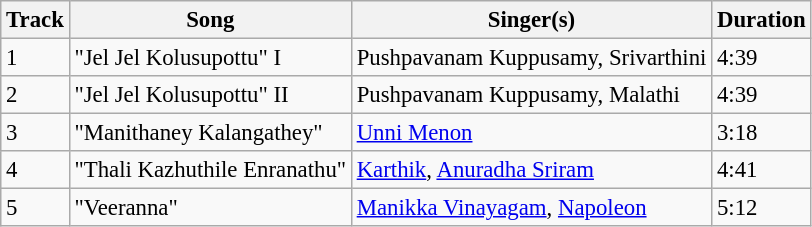<table class="wikitable" style="font-size:95%;">
<tr>
<th>Track</th>
<th>Song</th>
<th>Singer(s)</th>
<th>Duration</th>
</tr>
<tr>
<td>1</td>
<td>"Jel Jel Kolusupottu" I</td>
<td>Pushpavanam Kuppusamy, Srivarthini</td>
<td>4:39</td>
</tr>
<tr>
<td>2</td>
<td>"Jel Jel Kolusupottu" II</td>
<td>Pushpavanam Kuppusamy, Malathi</td>
<td>4:39</td>
</tr>
<tr>
<td>3</td>
<td>"Manithaney Kalangathey"</td>
<td><a href='#'>Unni Menon</a></td>
<td>3:18</td>
</tr>
<tr>
<td>4</td>
<td>"Thali Kazhuthile Enranathu"</td>
<td><a href='#'>Karthik</a>, <a href='#'>Anuradha Sriram</a></td>
<td>4:41</td>
</tr>
<tr>
<td>5</td>
<td>"Veeranna"</td>
<td><a href='#'>Manikka Vinayagam</a>, <a href='#'>Napoleon</a></td>
<td>5:12</td>
</tr>
</table>
